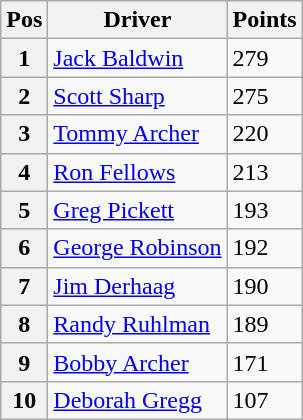<table class=wikitable>
<tr>
<th>Pos</th>
<th>Driver</th>
<th>Points</th>
</tr>
<tr>
<th>1</th>
<td> <a href='#'>Jack Baldwin</a></td>
<td>279</td>
</tr>
<tr>
<th>2</th>
<td> <a href='#'>Scott Sharp</a></td>
<td>275</td>
</tr>
<tr>
<th>3</th>
<td> <a href='#'>Tommy Archer</a></td>
<td>220</td>
</tr>
<tr>
<th>4</th>
<td> <a href='#'>Ron Fellows</a></td>
<td>213</td>
</tr>
<tr>
<th>5</th>
<td> <a href='#'>Greg Pickett</a></td>
<td>193</td>
</tr>
<tr>
<th>6</th>
<td> <a href='#'>George Robinson</a></td>
<td>192</td>
</tr>
<tr>
<th>7</th>
<td> <a href='#'>Jim Derhaag</a></td>
<td>190</td>
</tr>
<tr>
<th>8</th>
<td> <a href='#'>Randy Ruhlman</a></td>
<td>189</td>
</tr>
<tr>
<th>9</th>
<td> <a href='#'>Bobby Archer</a></td>
<td>171</td>
</tr>
<tr>
<th>10</th>
<td> <a href='#'>Deborah Gregg</a></td>
<td>107</td>
</tr>
</table>
